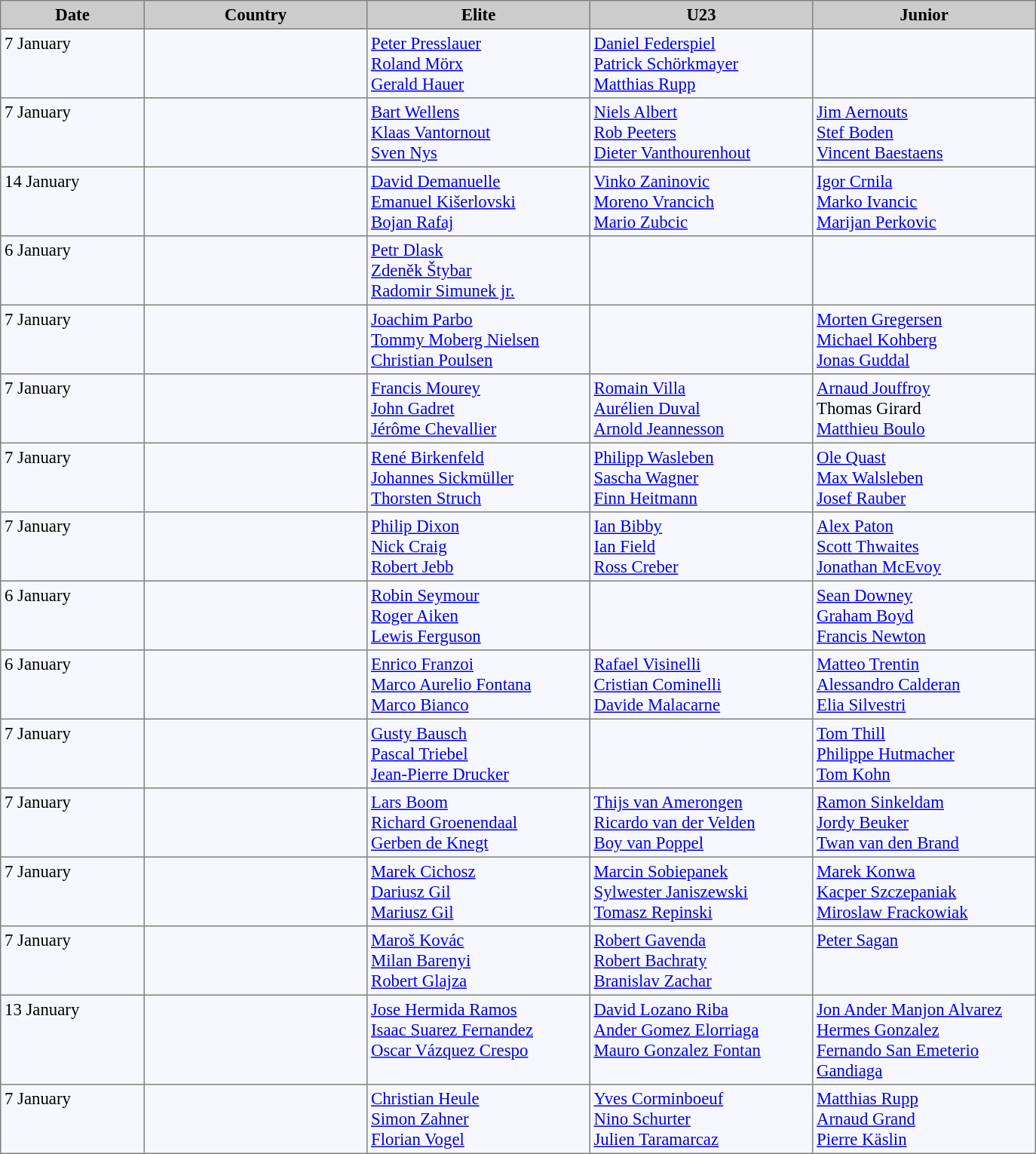<table bgcolor="#f7f8ff" cellpadding="3" cellspacing="0" border="1" style="font-size: 95%; border: gray solid 1px; border-collapse: collapse;">
<tr bgcolor="#CCCCCC">
<td align="center" width="120"><strong>Date</strong></td>
<td align="center" width="190"><strong>Country</strong></td>
<td align="center" width="190"><strong>Elite</strong></td>
<td align="center" width="190"><strong>U23</strong></td>
<td align="center" width="190"><strong>Junior</strong></td>
</tr>
<tr align="left" valign=top>
<td>7 January</td>
<td></td>
<td><a href='#'>Peter Presslauer</a><br> <a href='#'>Roland Mörx</a><br> <a href='#'>Gerald Hauer</a></td>
<td><a href='#'>Daniel Federspiel</a><br> <a href='#'>Patrick Schörkmayer</a><br> <a href='#'>Matthias Rupp</a></td>
<td></td>
</tr>
<tr align="left" valign=top>
<td>7 January</td>
<td></td>
<td><a href='#'>Bart Wellens</a><br> <a href='#'>Klaas Vantornout</a><br> <a href='#'>Sven Nys</a></td>
<td><a href='#'>Niels Albert</a><br> <a href='#'>Rob Peeters</a><br> <a href='#'>Dieter Vanthourenhout</a></td>
<td><a href='#'>Jim Aernouts</a><br> <a href='#'>Stef Boden</a><br> <a href='#'>Vincent Baestaens</a></td>
</tr>
<tr align="left" valign=top>
<td>14 January</td>
<td></td>
<td><a href='#'>David Demanuelle</a><br> <a href='#'>Emanuel Kišerlovski</a><br> <a href='#'>Bojan Rafaj</a></td>
<td><a href='#'>Vinko Zaninovic</a><br> <a href='#'>Moreno Vrancich</a><br> <a href='#'>Mario Zubcic</a></td>
<td><a href='#'>Igor Crnila</a><br> <a href='#'>Marko Ivancic</a><br> <a href='#'>Marijan Perkovic</a></td>
</tr>
<tr align="left" valign=top>
<td>6 January</td>
<td></td>
<td><a href='#'>Petr Dlask</a><br> <a href='#'>Zdeněk Štybar</a><br> <a href='#'>Radomir Simunek jr.</a></td>
<td></td>
<td></td>
</tr>
<tr align="left" valign=top>
<td>7 January</td>
<td></td>
<td><a href='#'>Joachim Parbo</a><br> <a href='#'>Tommy Moberg Nielsen</a><br> <a href='#'>Christian Poulsen</a></td>
<td></td>
<td><a href='#'>Morten Gregersen</a><br> <a href='#'>Michael Kohberg</a><br> <a href='#'>Jonas Guddal</a></td>
</tr>
<tr align="left" valign=top>
<td>7 January</td>
<td></td>
<td><a href='#'>Francis Mourey</a><br> <a href='#'>John Gadret</a><br> <a href='#'>Jérôme Chevallier</a></td>
<td><a href='#'>Romain Villa</a><br> <a href='#'>Aurélien Duval</a><br> <a href='#'>Arnold Jeannesson</a></td>
<td><a href='#'>Arnaud Jouffroy</a><br> Thomas Girard<br> <a href='#'>Matthieu Boulo</a></td>
</tr>
<tr align="left" valign=top>
<td>7 January</td>
<td></td>
<td><a href='#'>René Birkenfeld</a><br> <a href='#'>Johannes Sickmüller</a><br> <a href='#'>Thorsten Struch</a></td>
<td><a href='#'>Philipp Wasleben</a><br> <a href='#'>Sascha Wagner</a><br> <a href='#'>Finn Heitmann</a></td>
<td><a href='#'>Ole Quast</a><br> <a href='#'>Max Walsleben</a><br> <a href='#'>Josef Rauber</a></td>
</tr>
<tr align="left" valign=top>
<td>7 January</td>
<td></td>
<td><a href='#'>Philip Dixon</a><br> <a href='#'>Nick Craig</a><br> <a href='#'>Robert Jebb</a></td>
<td><a href='#'>Ian Bibby</a><br> <a href='#'>Ian Field</a><br> <a href='#'>Ross Creber</a></td>
<td><a href='#'>Alex Paton</a><br> <a href='#'>Scott Thwaites</a><br> <a href='#'>Jonathan McEvoy</a></td>
</tr>
<tr align="left" valign=top>
<td>6 January</td>
<td></td>
<td><a href='#'>Robin Seymour</a><br> <a href='#'>Roger Aiken</a><br> <a href='#'>Lewis Ferguson</a></td>
<td></td>
<td><a href='#'>Sean Downey</a><br> <a href='#'>Graham Boyd</a><br> <a href='#'>Francis Newton</a></td>
</tr>
<tr align="left" valign=top>
<td>6 January</td>
<td></td>
<td><a href='#'>Enrico Franzoi</a><br> <a href='#'>Marco Aurelio Fontana</a><br> <a href='#'>Marco Bianco</a></td>
<td><a href='#'>Rafael Visinelli</a><br> <a href='#'>Cristian Cominelli</a><br> <a href='#'>Davide Malacarne</a></td>
<td><a href='#'>Matteo Trentin</a><br> <a href='#'>Alessandro Calderan</a><br> <a href='#'>Elia Silvestri</a></td>
</tr>
<tr align="left" valign=top>
<td>7 January</td>
<td></td>
<td><a href='#'>Gusty Bausch</a><br> <a href='#'>Pascal Triebel</a><br> <a href='#'>Jean-Pierre Drucker</a></td>
<td></td>
<td><a href='#'>Tom Thill</a><br> <a href='#'>Philippe Hutmacher</a><br> <a href='#'>Tom Kohn</a></td>
</tr>
<tr align="left" valign=top>
<td>7 January</td>
<td></td>
<td><a href='#'>Lars Boom</a><br> <a href='#'>Richard Groenendaal</a><br> <a href='#'>Gerben de Knegt</a></td>
<td><a href='#'>Thijs van Amerongen</a><br> <a href='#'>Ricardo van der Velden</a><br> <a href='#'>Boy van Poppel</a></td>
<td><a href='#'>Ramon Sinkeldam</a><br> <a href='#'>Jordy Beuker</a><br> <a href='#'>Twan van den Brand</a></td>
</tr>
<tr align="left" valign=top>
<td>7 January</td>
<td></td>
<td><a href='#'>Marek Cichosz</a><br> <a href='#'>Dariusz Gil</a><br> <a href='#'>Mariusz Gil</a></td>
<td><a href='#'>Marcin Sobiepanek</a><br> <a href='#'>Sylwester Janiszewski</a><br> <a href='#'>Tomasz Repinski</a></td>
<td><a href='#'>Marek Konwa</a><br> <a href='#'>Kacper Szczepaniak</a><br> <a href='#'>Miroslaw Frackowiak</a></td>
</tr>
<tr align="left" valign=top>
<td>7 January</td>
<td></td>
<td><a href='#'>Maroš Kovác</a><br> <a href='#'>Milan Barenyi</a><br> <a href='#'>Robert Glajza</a></td>
<td><a href='#'>Robert Gavenda</a><br> <a href='#'>Robert Bachraty</a><br> <a href='#'>Branislav Zachar</a></td>
<td><a href='#'>Peter Sagan</a></td>
</tr>
<tr align="left" valign=top>
<td>13 January</td>
<td></td>
<td><a href='#'>Jose Hermida Ramos</a><br> <a href='#'>Isaac Suarez Fernandez</a><br> <a href='#'>Oscar Vázquez Crespo</a></td>
<td><a href='#'>David Lozano Riba</a><br> <a href='#'>Ander Gomez Elorriaga</a><br> <a href='#'>Mauro Gonzalez Fontan</a></td>
<td><a href='#'>Jon Ander Manjon Alvarez</a><br> <a href='#'>Hermes Gonzalez</a><br> <a href='#'>Fernando San Emeterio Gandiaga</a></td>
</tr>
<tr align="left" valign=top>
<td>7 January</td>
<td></td>
<td><a href='#'>Christian Heule</a><br> <a href='#'>Simon Zahner</a><br> <a href='#'>Florian Vogel</a></td>
<td><a href='#'>Yves Corminboeuf</a><br> <a href='#'>Nino Schurter</a><br> <a href='#'>Julien Taramarcaz</a></td>
<td><a href='#'>Matthias Rupp</a><br> <a href='#'>Arnaud Grand</a><br> <a href='#'>Pierre Käslin</a></td>
</tr>
</table>
